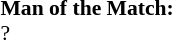<table style="width:100%; font-size:90%;">
<tr>
<td><br><strong>Man of the Match:</strong>
<br>?</td>
</tr>
</table>
